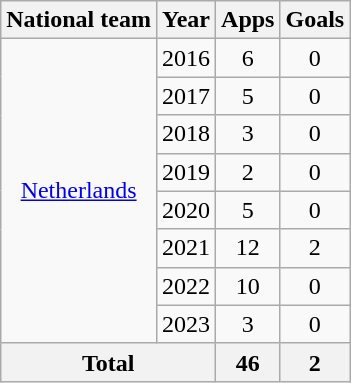<table class="wikitable" style="text-align: center;">
<tr>
<th>National team</th>
<th>Year</th>
<th>Apps</th>
<th>Goals</th>
</tr>
<tr>
<td rowspan="8"><a href='#'>Netherlands</a></td>
<td>2016</td>
<td>6</td>
<td>0</td>
</tr>
<tr>
<td>2017</td>
<td>5</td>
<td>0</td>
</tr>
<tr>
<td>2018</td>
<td>3</td>
<td>0</td>
</tr>
<tr>
<td>2019</td>
<td>2</td>
<td>0</td>
</tr>
<tr>
<td>2020</td>
<td>5</td>
<td>0</td>
</tr>
<tr>
<td>2021</td>
<td>12</td>
<td>2</td>
</tr>
<tr>
<td>2022</td>
<td>10</td>
<td>0</td>
</tr>
<tr>
<td>2023</td>
<td>3</td>
<td>0</td>
</tr>
<tr>
<th colspan="2">Total</th>
<th>46</th>
<th>2</th>
</tr>
</table>
